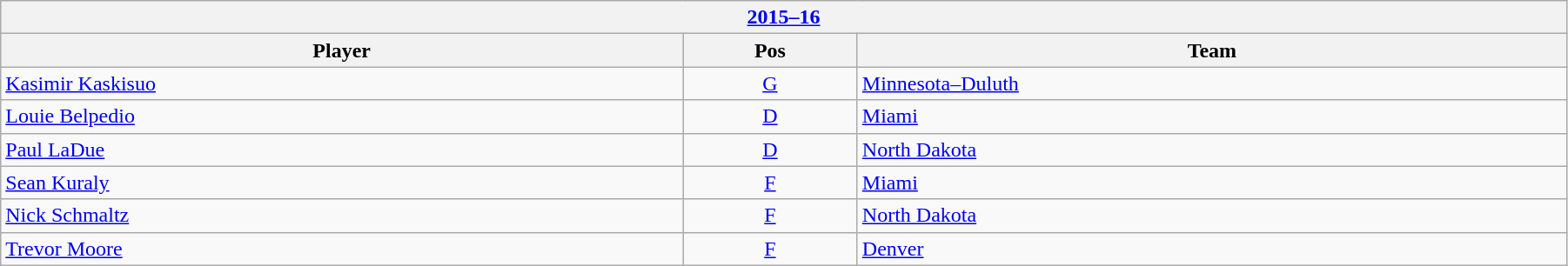<table class="wikitable" width=95%>
<tr>
<th colspan=3><a href='#'>2015–16</a></th>
</tr>
<tr>
<th>Player</th>
<th>Pos</th>
<th>Team</th>
</tr>
<tr>
<td><a href='#'>Kasimir Kaskisuo</a></td>
<td align=center><a href='#'>G</a></td>
<td><a href='#'>Minnesota–Duluth</a></td>
</tr>
<tr>
<td><a href='#'>Louie Belpedio</a></td>
<td align=center><a href='#'>D</a></td>
<td><a href='#'>Miami</a></td>
</tr>
<tr>
<td><a href='#'>Paul LaDue</a></td>
<td align=center><a href='#'>D</a></td>
<td><a href='#'>North Dakota</a></td>
</tr>
<tr>
<td><a href='#'>Sean Kuraly</a></td>
<td align=center><a href='#'>F</a></td>
<td><a href='#'>Miami</a></td>
</tr>
<tr>
<td><a href='#'>Nick Schmaltz</a></td>
<td align=center><a href='#'>F</a></td>
<td><a href='#'>North Dakota</a></td>
</tr>
<tr>
<td><a href='#'>Trevor Moore</a></td>
<td align=center><a href='#'>F</a></td>
<td><a href='#'>Denver</a></td>
</tr>
</table>
